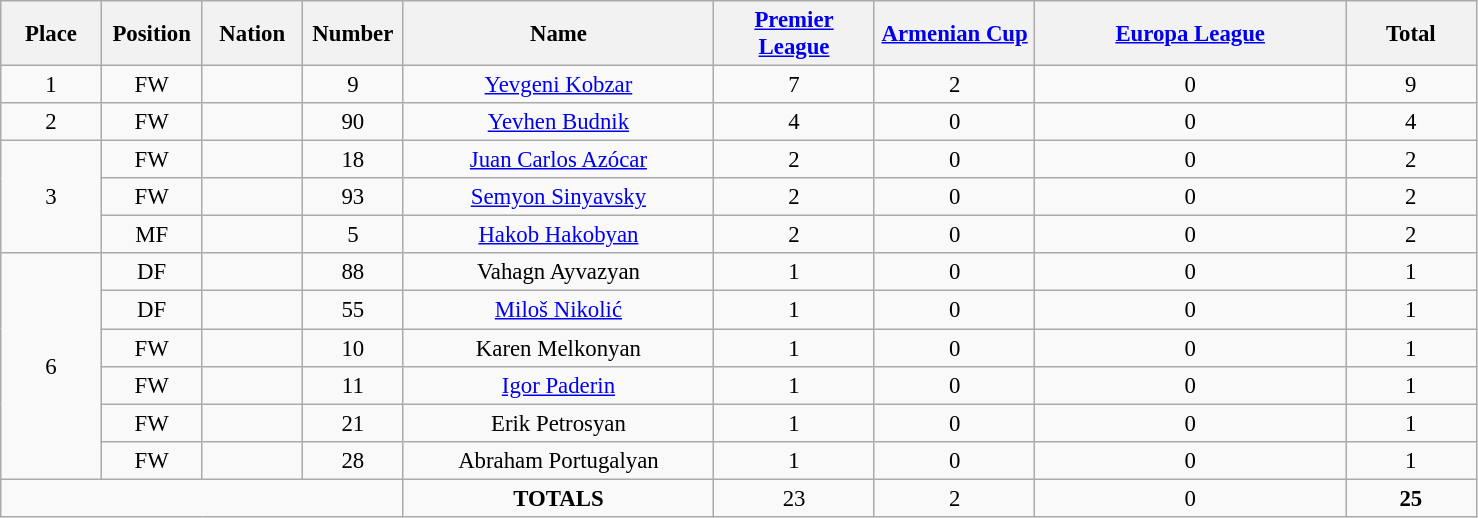<table class="wikitable" style="font-size: 95%; text-align: center;">
<tr>
<th width=60>Place</th>
<th width=60>Position</th>
<th width=60>Nation</th>
<th width=60>Number</th>
<th width=200>Name</th>
<th width=100><a href='#'>Premier League</a></th>
<th width=100><a href='#'>Armenian Cup</a></th>
<th width=200><a href='#'>Europa League</a></th>
<th width=80><strong>Total</strong></th>
</tr>
<tr>
<td>1</td>
<td>FW</td>
<td></td>
<td>9</td>
<td><a href='#'>Yevgeni Kobzar</a></td>
<td>7</td>
<td>2</td>
<td>0</td>
<td>9</td>
</tr>
<tr>
<td>2</td>
<td>FW</td>
<td></td>
<td>90</td>
<td><a href='#'>Yevhen Budnik</a></td>
<td>4</td>
<td>0</td>
<td>0</td>
<td>4</td>
</tr>
<tr>
<td rowspan="3">3</td>
<td>FW</td>
<td></td>
<td>18</td>
<td><a href='#'>Juan Carlos Azócar</a></td>
<td>2</td>
<td>0</td>
<td>0</td>
<td>2</td>
</tr>
<tr>
<td>FW</td>
<td></td>
<td>93</td>
<td><a href='#'>Semyon Sinyavsky</a></td>
<td>2</td>
<td>0</td>
<td>0</td>
<td>2</td>
</tr>
<tr>
<td>MF</td>
<td></td>
<td>5</td>
<td><a href='#'>Hakob Hakobyan</a></td>
<td>2</td>
<td>0</td>
<td>0</td>
<td>2</td>
</tr>
<tr>
<td rowspan="6">6</td>
<td>DF</td>
<td></td>
<td>88</td>
<td>Vahagn Ayvazyan</td>
<td>1</td>
<td>0</td>
<td>0</td>
<td>1</td>
</tr>
<tr>
<td>DF</td>
<td></td>
<td>55</td>
<td><a href='#'>Miloš Nikolić</a></td>
<td>1</td>
<td>0</td>
<td>0</td>
<td>1</td>
</tr>
<tr>
<td>FW</td>
<td></td>
<td>10</td>
<td>Karen Melkonyan</td>
<td>1</td>
<td>0</td>
<td>0</td>
<td>1</td>
</tr>
<tr>
<td>FW</td>
<td></td>
<td>11</td>
<td><a href='#'>Igor Paderin</a></td>
<td>1</td>
<td>0</td>
<td>0</td>
<td>1</td>
</tr>
<tr>
<td>FW</td>
<td></td>
<td>21</td>
<td>Erik Petrosyan</td>
<td>1</td>
<td>0</td>
<td>0</td>
<td>1</td>
</tr>
<tr>
<td>FW</td>
<td></td>
<td>28</td>
<td>Abraham Portugalyan</td>
<td>1</td>
<td>0</td>
<td>0</td>
<td>1</td>
</tr>
<tr>
<td colspan="4"></td>
<td><strong>TOTALS</strong></td>
<td>23</td>
<td>2</td>
<td>0</td>
<td><strong>25</strong></td>
</tr>
</table>
